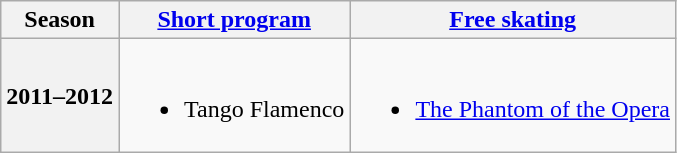<table class=wikitable style=text-align:center>
<tr>
<th>Season</th>
<th><a href='#'>Short program</a></th>
<th><a href='#'>Free skating</a></th>
</tr>
<tr>
<th>2011–2012 <br> </th>
<td><br><ul><li>Tango Flamenco <br></li></ul></td>
<td><br><ul><li><a href='#'>The Phantom of the Opera</a> <br></li></ul></td>
</tr>
</table>
